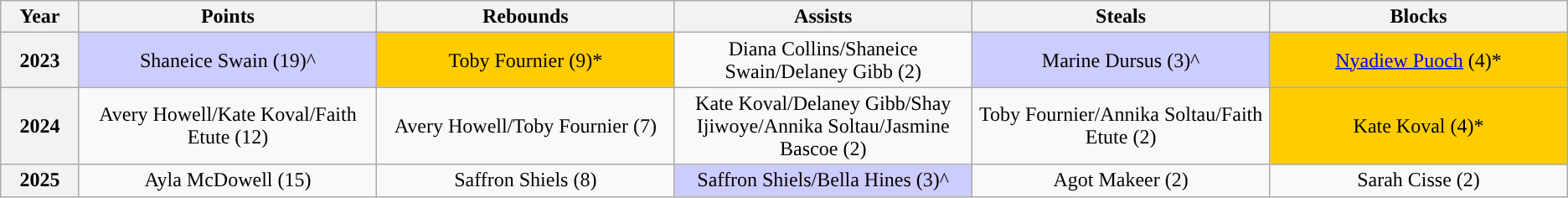<table class="wikitable sortable" style="text-align:center">
<tr>
<th class="unsortable" style="width:5%">Year</th>
<th class="unsortable" style="width:19%">Points</th>
<th class="unsortable" style="width:19%">Rebounds</th>
<th class="unsortable" style="width:19%">Assists</th>
<th class="unsortable" style="width:19%">Steals</th>
<th class="unsortable" style="width:19%">Blocks</th>
</tr>
<tr>
<th>2023</th>
<td style="background-color:#CCCCFF">Shaneice Swain (19)^</td>
<td style="background-color:#FFCC00">Toby Fournier (9)*</td>
<td>Diana Collins/Shaneice Swain/Delaney Gibb (2)</td>
<td style="background-color:#CCCCFF">Marine Dursus (3)^</td>
<td style="background-color:#FFCC00"><a href='#'>Nyadiew Puoch</a> (4)*</td>
</tr>
<tr>
<th>2024</th>
<td>Avery Howell/Kate Koval/Faith Etute (12)</td>
<td>Avery Howell/Toby Fournier (7)</td>
<td>Kate Koval/Delaney Gibb/Shay Ijiwoye/Annika Soltau/Jasmine Bascoe (2)</td>
<td>Toby Fournier/Annika Soltau/Faith Etute (2)</td>
<td style="background-color:#FFCC00">Kate Koval (4)*</td>
</tr>
<tr>
<th>2025</th>
<td>Ayla McDowell (15)</td>
<td>Saffron Shiels (8)</td>
<td style="background-color:#CCCCFF">Saffron Shiels/Bella Hines (3)^</td>
<td>Agot Makeer (2)</td>
<td>Sarah Cisse (2)</td>
</tr>
</table>
